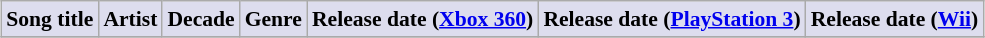<table class="wikitable sortable" border="1" style="font-size:90%; text-align:center; margin: 5px;">
<tr>
<th scope="col" style="background:#dde;">Song title</th>
<th scope="col" style="background:#dde;">Artist</th>
<th scope="col" style="background:#dde;">Decade</th>
<th scope="col" style="background:#dde;">Genre</th>
<th scope="col" style="background:#dde;">Release date (<a href='#'>Xbox&nbsp;360</a>)</th>
<th scope="col" style="background:#dde;">Release date (<a href='#'>PlayStation&nbsp;3</a>)</th>
<th scope="col" style="background:#dde;">Release date (<a href='#'>Wii</a>)</th>
</tr>
<tr>
</tr>
</table>
